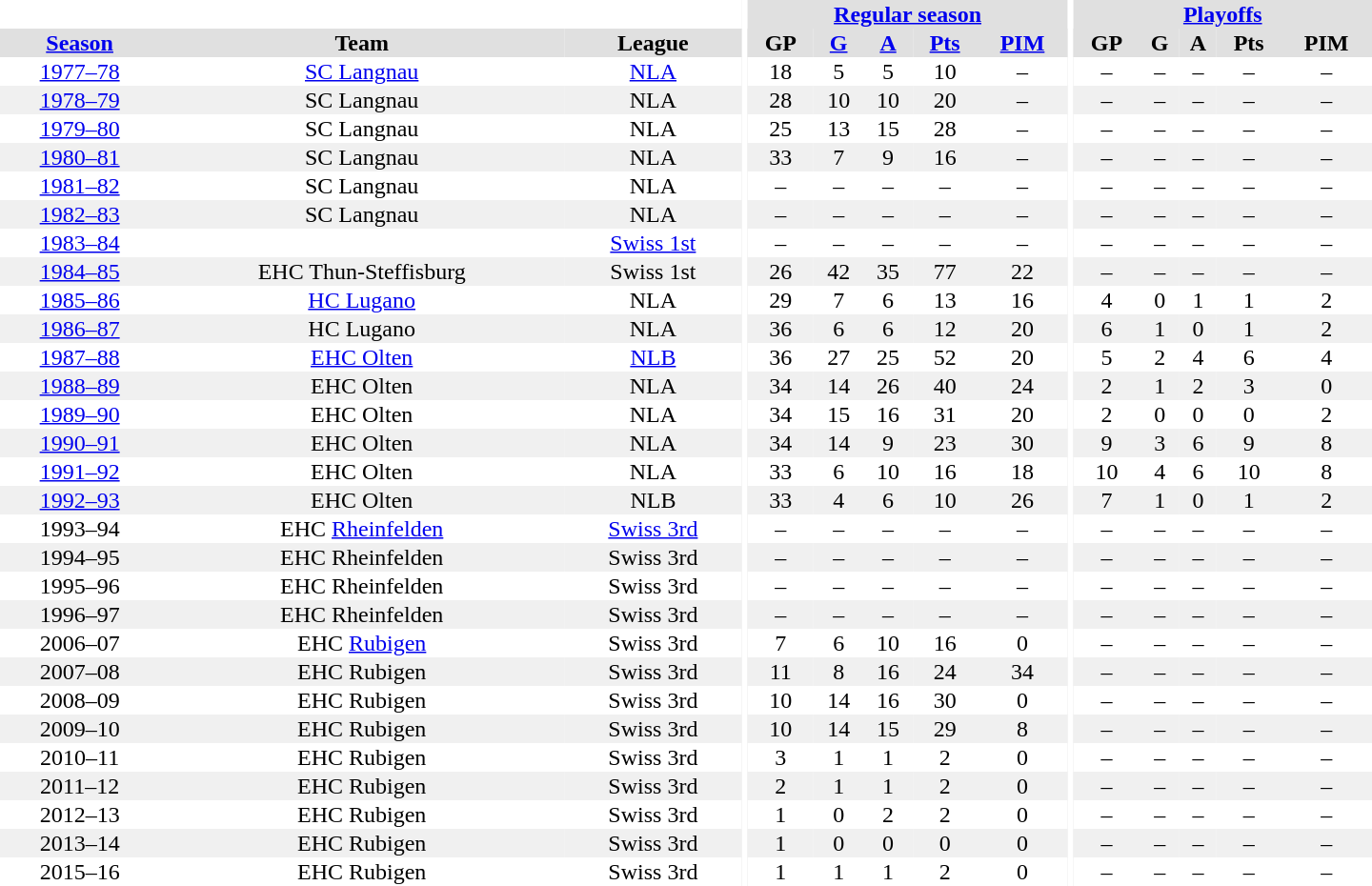<table border="0" cellpadding="1" cellspacing="0" style="text-align:center; width:60em">
<tr bgcolor="#e0e0e0">
<th colspan="3" bgcolor="#ffffff"></th>
<th rowspan="100" bgcolor="#ffffff"></th>
<th colspan="5"><a href='#'>Regular season</a></th>
<th rowspan="100" bgcolor="#ffffff"></th>
<th colspan="5"><a href='#'>Playoffs</a></th>
</tr>
<tr bgcolor="#e0e0e0">
<th><a href='#'>Season</a></th>
<th>Team</th>
<th>League</th>
<th>GP</th>
<th><a href='#'>G</a></th>
<th><a href='#'>A</a></th>
<th><a href='#'>Pts</a></th>
<th><a href='#'>PIM</a></th>
<th>GP</th>
<th>G</th>
<th>A</th>
<th>Pts</th>
<th>PIM</th>
</tr>
<tr>
<td><a href='#'>1977–78</a></td>
<td><a href='#'>SC Langnau</a></td>
<td><a href='#'>NLA</a></td>
<td>18</td>
<td>5</td>
<td>5</td>
<td>10</td>
<td>–</td>
<td>–</td>
<td>–</td>
<td>–</td>
<td>–</td>
<td>–</td>
</tr>
<tr bgcolor="#f0f0f0">
<td><a href='#'>1978–79</a></td>
<td>SC Langnau</td>
<td>NLA</td>
<td>28</td>
<td>10</td>
<td>10</td>
<td>20</td>
<td>–</td>
<td>–</td>
<td>–</td>
<td>–</td>
<td>–</td>
<td>–</td>
</tr>
<tr>
<td><a href='#'>1979–80</a></td>
<td>SC Langnau</td>
<td>NLA</td>
<td>25</td>
<td>13</td>
<td>15</td>
<td>28</td>
<td>–</td>
<td>–</td>
<td>–</td>
<td>–</td>
<td>–</td>
<td>–</td>
</tr>
<tr bgcolor="#f0f0f0">
<td><a href='#'>1980–81</a></td>
<td>SC Langnau</td>
<td>NLA</td>
<td>33</td>
<td>7</td>
<td>9</td>
<td>16</td>
<td>–</td>
<td>–</td>
<td>–</td>
<td>–</td>
<td>–</td>
<td>–</td>
</tr>
<tr>
<td><a href='#'>1981–82</a></td>
<td>SC Langnau</td>
<td>NLA</td>
<td>–</td>
<td>–</td>
<td>–</td>
<td>–</td>
<td>–</td>
<td>–</td>
<td>–</td>
<td>–</td>
<td>–</td>
<td>–</td>
</tr>
<tr bgcolor="#f0f0f0">
<td><a href='#'>1982–83</a></td>
<td>SC Langnau</td>
<td>NLA</td>
<td>–</td>
<td>–</td>
<td>–</td>
<td>–</td>
<td>–</td>
<td>–</td>
<td>–</td>
<td>–</td>
<td>–</td>
<td>–</td>
</tr>
<tr>
<td><a href='#'>1983–84</a></td>
<td></td>
<td><a href='#'>Swiss 1st</a></td>
<td>–</td>
<td>–</td>
<td>–</td>
<td>–</td>
<td>–</td>
<td>–</td>
<td>–</td>
<td>–</td>
<td>–</td>
<td>–</td>
</tr>
<tr bgcolor="#f0f0f0">
<td><a href='#'>1984–85</a></td>
<td>EHC Thun-Steffisburg</td>
<td>Swiss 1st</td>
<td>26</td>
<td>42</td>
<td>35</td>
<td>77</td>
<td>22</td>
<td>–</td>
<td>–</td>
<td>–</td>
<td>–</td>
<td>–</td>
</tr>
<tr>
<td><a href='#'>1985–86</a></td>
<td><a href='#'>HC Lugano</a></td>
<td>NLA</td>
<td>29</td>
<td>7</td>
<td>6</td>
<td>13</td>
<td>16</td>
<td>4</td>
<td>0</td>
<td>1</td>
<td>1</td>
<td>2</td>
</tr>
<tr bgcolor="#f0f0f0">
<td><a href='#'>1986–87</a></td>
<td>HC Lugano</td>
<td>NLA</td>
<td>36</td>
<td>6</td>
<td>6</td>
<td>12</td>
<td>20</td>
<td>6</td>
<td>1</td>
<td>0</td>
<td>1</td>
<td>2</td>
</tr>
<tr>
<td><a href='#'>1987–88</a></td>
<td><a href='#'>EHC Olten</a></td>
<td><a href='#'>NLB</a></td>
<td>36</td>
<td>27</td>
<td>25</td>
<td>52</td>
<td>20</td>
<td>5</td>
<td>2</td>
<td>4</td>
<td>6</td>
<td>4</td>
</tr>
<tr bgcolor="#f0f0f0">
<td><a href='#'>1988–89</a></td>
<td>EHC Olten</td>
<td>NLA</td>
<td>34</td>
<td>14</td>
<td>26</td>
<td>40</td>
<td>24</td>
<td>2</td>
<td>1</td>
<td>2</td>
<td>3</td>
<td>0</td>
</tr>
<tr>
<td><a href='#'>1989–90</a></td>
<td>EHC Olten</td>
<td>NLA</td>
<td>34</td>
<td>15</td>
<td>16</td>
<td>31</td>
<td>20</td>
<td>2</td>
<td>0</td>
<td>0</td>
<td>0</td>
<td>2</td>
</tr>
<tr bgcolor="#f0f0f0">
<td><a href='#'>1990–91</a></td>
<td>EHC Olten</td>
<td>NLA</td>
<td>34</td>
<td>14</td>
<td>9</td>
<td>23</td>
<td>30</td>
<td>9</td>
<td>3</td>
<td>6</td>
<td>9</td>
<td>8</td>
</tr>
<tr>
<td><a href='#'>1991–92</a></td>
<td>EHC Olten</td>
<td>NLA</td>
<td>33</td>
<td>6</td>
<td>10</td>
<td>16</td>
<td>18</td>
<td>10</td>
<td>4</td>
<td>6</td>
<td>10</td>
<td>8</td>
</tr>
<tr bgcolor="#f0f0f0">
<td><a href='#'>1992–93</a></td>
<td>EHC Olten</td>
<td>NLB</td>
<td>33</td>
<td>4</td>
<td>6</td>
<td>10</td>
<td>26</td>
<td>7</td>
<td>1</td>
<td>0</td>
<td>1</td>
<td>2</td>
</tr>
<tr>
<td>1993–94</td>
<td>EHC <a href='#'>Rheinfelden</a></td>
<td><a href='#'>Swiss 3rd</a></td>
<td>–</td>
<td>–</td>
<td>–</td>
<td>–</td>
<td>–</td>
<td>–</td>
<td>–</td>
<td>–</td>
<td>–</td>
<td>–</td>
</tr>
<tr bgcolor="#f0f0f0">
<td>1994–95</td>
<td>EHC Rheinfelden</td>
<td>Swiss 3rd</td>
<td>–</td>
<td>–</td>
<td>–</td>
<td>–</td>
<td>–</td>
<td>–</td>
<td>–</td>
<td>–</td>
<td>–</td>
<td>–</td>
</tr>
<tr>
<td>1995–96</td>
<td>EHC Rheinfelden</td>
<td>Swiss 3rd</td>
<td>–</td>
<td>–</td>
<td>–</td>
<td>–</td>
<td>–</td>
<td>–</td>
<td>–</td>
<td>–</td>
<td>–</td>
<td>–</td>
</tr>
<tr bgcolor="#f0f0f0">
<td>1996–97</td>
<td>EHC Rheinfelden</td>
<td>Swiss 3rd</td>
<td>–</td>
<td>–</td>
<td>–</td>
<td>–</td>
<td>–</td>
<td>–</td>
<td>–</td>
<td>–</td>
<td>–</td>
<td>–</td>
</tr>
<tr>
<td>2006–07</td>
<td>EHC <a href='#'>Rubigen</a></td>
<td>Swiss 3rd</td>
<td>7</td>
<td>6</td>
<td>10</td>
<td>16</td>
<td>0</td>
<td>–</td>
<td>–</td>
<td>–</td>
<td>–</td>
<td>–</td>
</tr>
<tr bgcolor="#f0f0f0">
<td>2007–08</td>
<td>EHC Rubigen</td>
<td>Swiss 3rd</td>
<td>11</td>
<td>8</td>
<td>16</td>
<td>24</td>
<td>34</td>
<td>–</td>
<td>–</td>
<td>–</td>
<td>–</td>
<td>–</td>
</tr>
<tr>
<td>2008–09</td>
<td>EHC Rubigen</td>
<td>Swiss 3rd</td>
<td>10</td>
<td>14</td>
<td>16</td>
<td>30</td>
<td>0</td>
<td>–</td>
<td>–</td>
<td>–</td>
<td>–</td>
<td>–</td>
</tr>
<tr bgcolor="#f0f0f0">
<td>2009–10</td>
<td>EHC Rubigen</td>
<td>Swiss 3rd</td>
<td>10</td>
<td>14</td>
<td>15</td>
<td>29</td>
<td>8</td>
<td>–</td>
<td>–</td>
<td>–</td>
<td>–</td>
<td>–</td>
</tr>
<tr>
<td>2010–11</td>
<td>EHC Rubigen</td>
<td>Swiss 3rd</td>
<td>3</td>
<td>1</td>
<td>1</td>
<td>2</td>
<td>0</td>
<td>–</td>
<td>–</td>
<td>–</td>
<td>–</td>
<td>–</td>
</tr>
<tr bgcolor="#f0f0f0">
<td>2011–12</td>
<td>EHC Rubigen</td>
<td>Swiss 3rd</td>
<td>2</td>
<td>1</td>
<td>1</td>
<td>2</td>
<td>0</td>
<td>–</td>
<td>–</td>
<td>–</td>
<td>–</td>
<td>–</td>
</tr>
<tr>
<td>2012–13</td>
<td>EHC Rubigen</td>
<td>Swiss 3rd</td>
<td>1</td>
<td>0</td>
<td>2</td>
<td>2</td>
<td>0</td>
<td>–</td>
<td>–</td>
<td>–</td>
<td>–</td>
<td>–</td>
</tr>
<tr bgcolor="#f0f0f0">
<td>2013–14</td>
<td>EHC Rubigen</td>
<td>Swiss 3rd</td>
<td>1</td>
<td>0</td>
<td>0</td>
<td>0</td>
<td>0</td>
<td>–</td>
<td>–</td>
<td>–</td>
<td>–</td>
<td>–</td>
</tr>
<tr>
<td>2015–16</td>
<td>EHC Rubigen</td>
<td>Swiss 3rd</td>
<td>1</td>
<td>1</td>
<td>1</td>
<td>2</td>
<td>0</td>
<td>–</td>
<td>–</td>
<td>–</td>
<td>–</td>
<td>–</td>
</tr>
</table>
